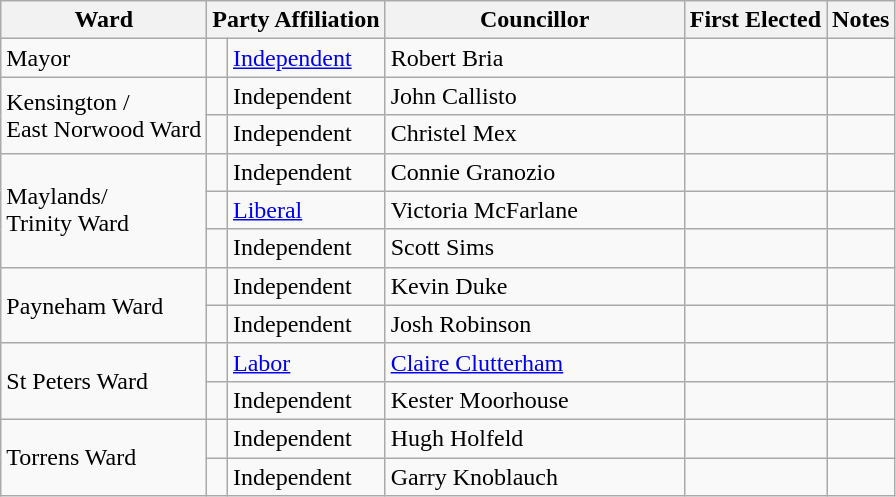<table class="wikitable">
<tr>
<th>Ward</th>
<th colspan="2">Party Affiliation</th>
<th style=width:12em>Councillor</th>
<th>First Elected</th>
<th>Notes</th>
</tr>
<tr>
<td>Mayor</td>
<td> </td>
<td><a href='#'>Independent</a></td>
<td>Robert Bria</td>
<td></td>
<td></td>
</tr>
<tr>
<td rowspan="2">Kensington /<br>East Norwood Ward</td>
<td> </td>
<td>Independent</td>
<td>John Callisto</td>
<td></td>
<td></td>
</tr>
<tr>
<td> </td>
<td>Independent</td>
<td>Christel Mex</td>
<td></td>
<td></td>
</tr>
<tr>
<td rowspan="3">Maylands/<br>Trinity Ward</td>
<td> </td>
<td>Independent</td>
<td>Connie Granozio</td>
<td></td>
<td></td>
</tr>
<tr>
<td> </td>
<td><a href='#'>Liberal</a></td>
<td>Victoria McFarlane</td>
<td></td>
<td></td>
</tr>
<tr>
<td> </td>
<td>Independent</td>
<td>Scott Sims</td>
<td></td>
<td></td>
</tr>
<tr>
<td rowspan="2">Payneham Ward</td>
<td> </td>
<td>Independent</td>
<td>Kevin Duke</td>
<td></td>
<td></td>
</tr>
<tr>
<td> </td>
<td>Independent</td>
<td>Josh Robinson</td>
<td></td>
<td></td>
</tr>
<tr>
<td rowspan="2">St Peters Ward</td>
<td> </td>
<td><a href='#'>Labor</a></td>
<td><a href='#'>Claire Clutterham</a></td>
<td></td>
<td></td>
</tr>
<tr>
<td> </td>
<td>Independent</td>
<td>Kester Moorhouse</td>
<td></td>
<td></td>
</tr>
<tr>
<td rowspan="2">Torrens Ward</td>
<td> </td>
<td>Independent</td>
<td>Hugh Holfeld</td>
<td></td>
<td></td>
</tr>
<tr>
<td> </td>
<td>Independent</td>
<td>Garry Knoblauch</td>
<td></td>
<td></td>
</tr>
</table>
